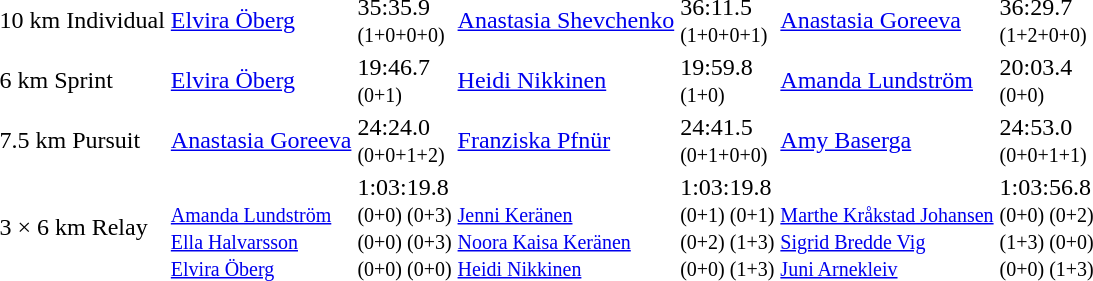<table>
<tr>
<td>10 km Individual<br><em></em></td>
<td><a href='#'>Elvira Öberg</a><br><small></small></td>
<td>35:35.9<br><small>(1+0+0+0)</small></td>
<td><a href='#'>Anastasia Shevchenko</a><br><small></small></td>
<td>36:11.5<br><small>(1+0+0+1)</small></td>
<td><a href='#'>Anastasia Goreeva</a><br><small></small></td>
<td>36:29.7<br><small>(1+2+0+0)</small></td>
</tr>
<tr>
<td>6 km Sprint<br><em></em></td>
<td><a href='#'>Elvira Öberg</a><br><small></small></td>
<td>19:46.7<br><small>(0+1)</small></td>
<td><a href='#'>Heidi Nikkinen</a><br><small></small></td>
<td>19:59.8<br><small>(1+0)</small></td>
<td><a href='#'>Amanda Lundström</a><br><small></small></td>
<td>20:03.4<br><small>(0+0)</small></td>
</tr>
<tr>
<td>7.5 km Pursuit<br><em></em></td>
<td><a href='#'>Anastasia Goreeva</a><br><small></small></td>
<td>24:24.0<br><small>(0+0+1+2)</small></td>
<td><a href='#'>Franziska Pfnür</a><br><small></small></td>
<td>24:41.5<br><small>(0+1+0+0)</small></td>
<td><a href='#'>Amy Baserga</a><br><small></small></td>
<td>24:53.0<br><small>(0+0+1+1)</small></td>
</tr>
<tr>
<td>3 × 6 km Relay<br><em></em></td>
<td><br><small><a href='#'>Amanda Lundström</a><br><a href='#'>Ella Halvarsson</a><br><a href='#'>Elvira Öberg</a></small></td>
<td>1:03:19.8<br><small>(0+0) (0+3)<br>(0+0) (0+3)<br>(0+0) (0+0)</small></td>
<td><br><small><a href='#'>Jenni Keränen</a><br><a href='#'>Noora Kaisa Keränen</a><br><a href='#'>Heidi Nikkinen</a></small></td>
<td>1:03:19.8<br><small>(0+1) (0+1)<br>(0+2) (1+3)<br>(0+0) (1+3)</small></td>
<td><br><small><a href='#'>Marthe Kråkstad Johansen</a><br><a href='#'>Sigrid Bredde Vig</a><br><a href='#'>Juni Arnekleiv</a></small></td>
<td>1:03:56.8<br><small>(0+0) (0+2)<br>(1+3) (0+0)<br>(0+0) (1+3)</small></td>
</tr>
</table>
